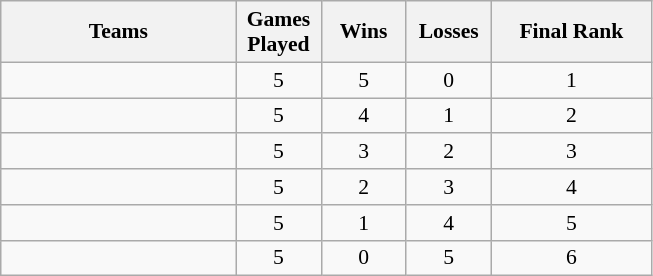<table class=wikitable style="text-align:center; font-size:90%">
<tr>
<th width=150>Teams</th>
<th width=50>Games Played</th>
<th width=50>Wins</th>
<th width=50>Losses</th>
<th width=100>Final Rank</th>
</tr>
<tr>
<td align=left></td>
<td>5</td>
<td>5</td>
<td>0</td>
<td>1</td>
</tr>
<tr>
<td align=left></td>
<td>5</td>
<td>4</td>
<td>1</td>
<td>2</td>
</tr>
<tr>
<td align=left></td>
<td>5</td>
<td>3</td>
<td>2</td>
<td>3</td>
</tr>
<tr>
<td align=left></td>
<td>5</td>
<td>2</td>
<td>3</td>
<td>4</td>
</tr>
<tr>
<td align=left></td>
<td>5</td>
<td>1</td>
<td>4</td>
<td>5</td>
</tr>
<tr>
<td align=left></td>
<td>5</td>
<td>0</td>
<td>5</td>
<td>6</td>
</tr>
</table>
